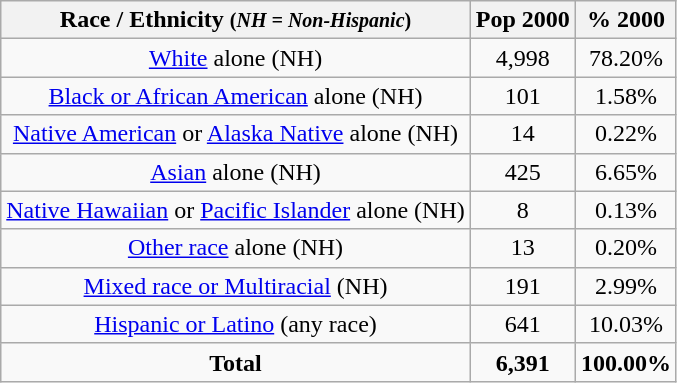<table class="wikitable" style="text-align:center;">
<tr>
<th>Race / Ethnicity <small>(<em>NH = Non-Hispanic</em>)</small></th>
<th>Pop 2000</th>
<th>% 2000</th>
</tr>
<tr>
<td><a href='#'>White</a> alone (NH)</td>
<td>4,998</td>
<td>78.20%</td>
</tr>
<tr>
<td><a href='#'>Black or African American</a> alone (NH)</td>
<td>101</td>
<td>1.58%</td>
</tr>
<tr>
<td><a href='#'>Native American</a> or <a href='#'>Alaska Native</a> alone (NH)</td>
<td>14</td>
<td>0.22%</td>
</tr>
<tr>
<td><a href='#'>Asian</a> alone (NH)</td>
<td>425</td>
<td>6.65%</td>
</tr>
<tr>
<td><a href='#'>Native Hawaiian</a> or <a href='#'>Pacific Islander</a> alone (NH)</td>
<td>8</td>
<td>0.13%</td>
</tr>
<tr>
<td><a href='#'>Other race</a> alone (NH)</td>
<td>13</td>
<td>0.20%</td>
</tr>
<tr>
<td><a href='#'>Mixed race or Multiracial</a> (NH)</td>
<td>191</td>
<td>2.99%</td>
</tr>
<tr>
<td><a href='#'>Hispanic or Latino</a> (any race)</td>
<td>641</td>
<td>10.03%</td>
</tr>
<tr>
<td><strong>Total</strong></td>
<td><strong>6,391</strong></td>
<td><strong>100.00%</strong></td>
</tr>
</table>
